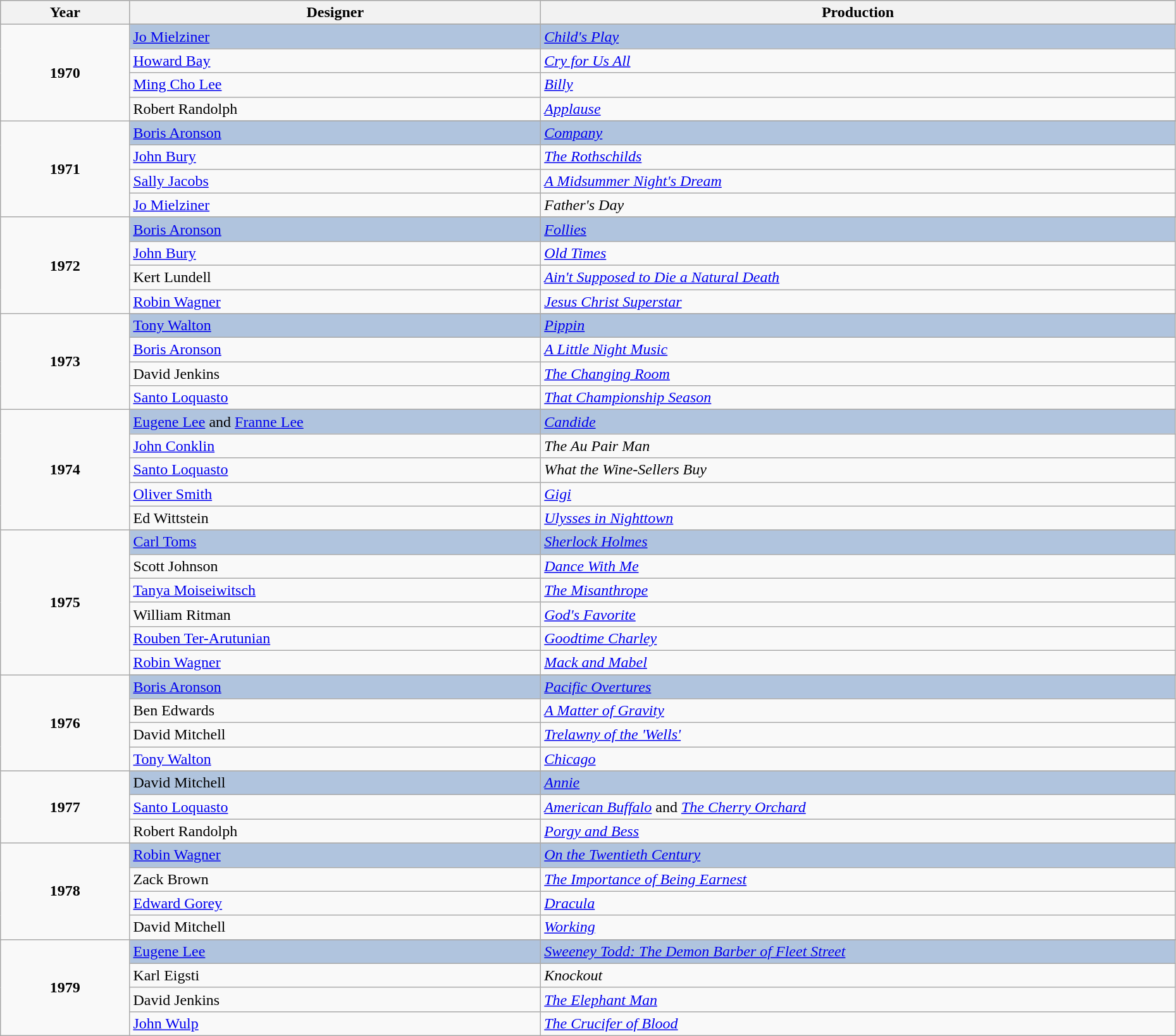<table class="wikitable" style="width:98%;">
<tr style="background:#bebebe;">
<th style="width:11%;">Year</th>
<th style="width:35%;">Designer</th>
<th style="width:54%;">Production</th>
</tr>
<tr>
<td rowspan="5" align="center"><strong>1970</strong><br></td>
</tr>
<tr style="background:#B0C4DE">
<td><a href='#'>Jo Mielziner</a></td>
<td><em><a href='#'>Child's Play</a></em></td>
</tr>
<tr>
<td><a href='#'>Howard Bay</a></td>
<td><em><a href='#'>Cry for Us All</a></em></td>
</tr>
<tr>
<td><a href='#'>Ming Cho Lee</a></td>
<td><em><a href='#'>Billy</a></em></td>
</tr>
<tr>
<td>Robert Randolph</td>
<td><em><a href='#'>Applause</a></em></td>
</tr>
<tr>
<td rowspan="5" align="center"><strong>1971</strong><br></td>
</tr>
<tr style="background:#B0C4DE">
<td><a href='#'>Boris Aronson</a></td>
<td><em><a href='#'>Company</a></em></td>
</tr>
<tr>
<td><a href='#'>John Bury</a></td>
<td><em><a href='#'>The Rothschilds</a></em></td>
</tr>
<tr>
<td><a href='#'>Sally Jacobs</a></td>
<td><em><a href='#'>A Midsummer Night's Dream</a></em></td>
</tr>
<tr>
<td><a href='#'>Jo Mielziner</a></td>
<td><em>Father's Day</em></td>
</tr>
<tr>
<td rowspan="5" align="center"><strong>1972</strong><br></td>
</tr>
<tr style="background:#B0C4DE">
<td><a href='#'>Boris Aronson</a></td>
<td><em><a href='#'>Follies</a></em></td>
</tr>
<tr>
<td><a href='#'>John Bury</a></td>
<td><em><a href='#'>Old Times</a></em></td>
</tr>
<tr>
<td>Kert Lundell</td>
<td><em><a href='#'>Ain't Supposed to Die a Natural Death</a></em></td>
</tr>
<tr>
<td><a href='#'>Robin Wagner</a></td>
<td><em><a href='#'>Jesus Christ Superstar</a></em></td>
</tr>
<tr>
<td rowspan="5" align="center"><strong>1973</strong><br></td>
</tr>
<tr style="background:#B0C4DE">
<td><a href='#'>Tony Walton</a></td>
<td><em><a href='#'>Pippin</a></em></td>
</tr>
<tr>
<td><a href='#'>Boris Aronson</a></td>
<td><em><a href='#'>A Little Night Music</a></em></td>
</tr>
<tr>
<td>David Jenkins</td>
<td><em><a href='#'>The Changing Room</a></em></td>
</tr>
<tr>
<td><a href='#'>Santo Loquasto</a></td>
<td><em><a href='#'>That Championship Season</a></em></td>
</tr>
<tr>
<td rowspan="6" align="center"><strong>1974</strong><br></td>
</tr>
<tr style="background:#B0C4DE">
<td><a href='#'>Eugene Lee</a> and <a href='#'>Franne Lee</a></td>
<td><em><a href='#'>Candide</a></em></td>
</tr>
<tr>
<td><a href='#'>John Conklin</a></td>
<td><em>The Au Pair Man</em></td>
</tr>
<tr>
<td><a href='#'>Santo Loquasto</a></td>
<td><em>What the Wine-Sellers Buy</em></td>
</tr>
<tr>
<td><a href='#'>Oliver Smith</a></td>
<td><em><a href='#'>Gigi</a></em></td>
</tr>
<tr>
<td>Ed Wittstein</td>
<td><em><a href='#'>Ulysses in Nighttown</a></em></td>
</tr>
<tr>
<td rowspan="7" align="center"><strong>1975</strong><br></td>
</tr>
<tr style="background:#B0C4DE">
<td><a href='#'>Carl Toms</a></td>
<td><em><a href='#'>Sherlock Holmes</a></em></td>
</tr>
<tr>
<td>Scott Johnson</td>
<td><em><a href='#'>Dance With Me</a></em></td>
</tr>
<tr>
<td><a href='#'>Tanya Moiseiwitsch</a></td>
<td><em><a href='#'>The Misanthrope</a></em></td>
</tr>
<tr>
<td>William Ritman</td>
<td><em><a href='#'>God's Favorite</a></em></td>
</tr>
<tr>
<td><a href='#'>Rouben Ter-Arutunian</a></td>
<td><em><a href='#'>Goodtime Charley</a></em></td>
</tr>
<tr>
<td><a href='#'>Robin Wagner</a></td>
<td><em><a href='#'>Mack and Mabel</a></em></td>
</tr>
<tr>
<td rowspan="5" align="center"><strong>1976</strong><br></td>
</tr>
<tr style="background:#B0C4DE">
<td><a href='#'>Boris Aronson</a></td>
<td><em><a href='#'>Pacific Overtures</a></em></td>
</tr>
<tr>
<td>Ben Edwards</td>
<td><em><a href='#'>A Matter of Gravity</a></em></td>
</tr>
<tr>
<td>David Mitchell</td>
<td><em><a href='#'>Trelawny of the 'Wells'</a></em></td>
</tr>
<tr>
<td><a href='#'>Tony Walton</a></td>
<td><em><a href='#'>Chicago</a></em></td>
</tr>
<tr>
<td rowspan="4" align="center"><strong>1977</strong><br></td>
</tr>
<tr style="background:#B0C4DE">
<td>David Mitchell</td>
<td><em><a href='#'>Annie</a></em></td>
</tr>
<tr>
<td><a href='#'>Santo Loquasto</a></td>
<td><em><a href='#'>American Buffalo</a></em> and <em><a href='#'>The Cherry Orchard</a></em></td>
</tr>
<tr>
<td>Robert Randolph</td>
<td><em><a href='#'>Porgy and Bess</a></em></td>
</tr>
<tr>
<td rowspan="5" align="center"><strong>1978</strong><br></td>
</tr>
<tr style="background:#B0C4DE">
<td><a href='#'>Robin Wagner</a></td>
<td><em><a href='#'>On the Twentieth Century</a></em></td>
</tr>
<tr>
<td>Zack Brown</td>
<td><em><a href='#'>The Importance of Being Earnest</a></em></td>
</tr>
<tr>
<td><a href='#'>Edward Gorey</a></td>
<td><em><a href='#'>Dracula</a></em></td>
</tr>
<tr>
<td>David Mitchell</td>
<td><em><a href='#'>Working</a></em></td>
</tr>
<tr>
<td rowspan="5" align="center"><strong>1979</strong><br></td>
</tr>
<tr style="background:#B0C4DE">
<td><a href='#'>Eugene Lee</a></td>
<td><em><a href='#'>Sweeney Todd: The Demon Barber of Fleet Street</a></em></td>
</tr>
<tr>
<td>Karl Eigsti</td>
<td><em>Knockout</em></td>
</tr>
<tr>
<td>David Jenkins</td>
<td><em><a href='#'>The Elephant Man</a></em></td>
</tr>
<tr>
<td><a href='#'>John Wulp</a></td>
<td><em><a href='#'>The Crucifer of Blood</a></em></td>
</tr>
</table>
